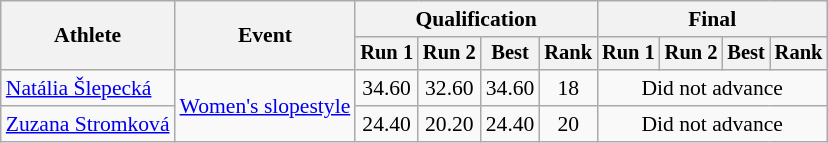<table class="wikitable" style="font-size:90%">
<tr>
<th rowspan="2">Athlete</th>
<th rowspan="2">Event</th>
<th colspan="4">Qualification</th>
<th colspan="4">Final</th>
</tr>
<tr style="font-size:95%">
<th>Run 1</th>
<th>Run 2</th>
<th>Best</th>
<th>Rank</th>
<th>Run 1</th>
<th>Run 2</th>
<th>Best</th>
<th>Rank</th>
</tr>
<tr align=center>
<td align=left><a href='#'>Natália Šlepecká</a></td>
<td align=left rowspan=2><a href='#'>Women's slopestyle</a></td>
<td>34.60</td>
<td>32.60</td>
<td>34.60</td>
<td>18</td>
<td colspan=4>Did not advance</td>
</tr>
<tr align=center>
<td align=left><a href='#'>Zuzana Stromková</a></td>
<td>24.40</td>
<td>20.20</td>
<td>24.40</td>
<td>20</td>
<td colspan=4>Did not advance</td>
</tr>
</table>
